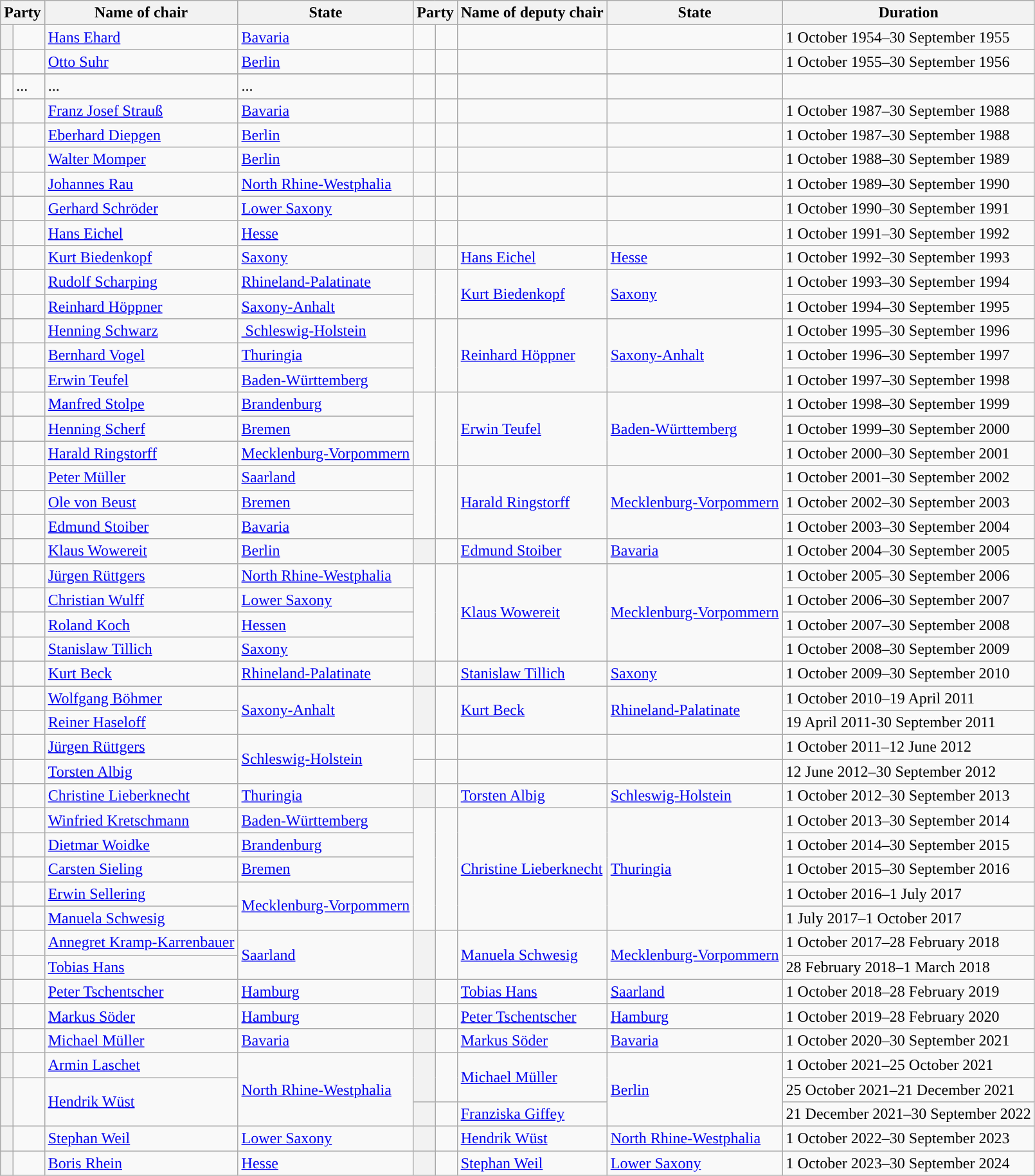<table class="wikitable">
<tr>
<th colspan=2>Party</th>
<th>Name of chair</th>
<th>State</th>
<th colspan=2>Party</th>
<th>Name of deputy chair</th>
<th>State</th>
<th>Duration</th>
</tr>
<tr>
<th style="background-color: "></th>
<td></td>
<td><a href='#'>Hans Ehard</a></td>
<td><a href='#'>Bavaria</a></td>
<td></td>
<td></td>
<td></td>
<td></td>
<td>1 October 1954–30 September 1955</td>
</tr>
<tr>
<th style="background-color: "></th>
<td></td>
<td><a href='#'>Otto Suhr</a></td>
<td><a href='#'>Berlin</a></td>
<td></td>
<td></td>
<td></td>
<td></td>
<td>1 October 1955–30 September 1956</td>
</tr>
<tr>
</tr>
<tr>
<td></td>
<td>...</td>
<td>...</td>
<td>...</td>
<td></td>
<td></td>
<td></td>
<td></td>
</tr>
<tr>
<th style="background-color: "></th>
<td></td>
<td><a href='#'>Franz Josef Strauß</a></td>
<td><a href='#'>Bavaria</a></td>
<td></td>
<td></td>
<td></td>
<td></td>
<td>1 October 1987–30 September 1988</td>
</tr>
<tr>
<th style="background-color: "></th>
<td></td>
<td><a href='#'>Eberhard Diepgen</a></td>
<td><a href='#'>Berlin</a></td>
<td></td>
<td></td>
<td></td>
<td></td>
<td>1 October 1987–30 September 1988</td>
</tr>
<tr>
<th style="background-color: "></th>
<td></td>
<td><a href='#'>Walter Momper</a></td>
<td><a href='#'>Berlin</a></td>
<td></td>
<td></td>
<td></td>
<td></td>
<td>1 October 1988–30 September 1989</td>
</tr>
<tr>
<th style="background-color: "></th>
<td></td>
<td><a href='#'>Johannes Rau</a></td>
<td><a href='#'>North Rhine-Westphalia</a></td>
<td></td>
<td></td>
<td></td>
<td></td>
<td>1 October 1989–30 September 1990</td>
</tr>
<tr>
<th style="background-color: "></th>
<td></td>
<td><a href='#'>Gerhard Schröder</a></td>
<td><a href='#'>Lower Saxony</a></td>
<td></td>
<td></td>
<td></td>
<td></td>
<td>1 October 1990–30 September 1991</td>
</tr>
<tr>
<th style="background-color: "></th>
<td></td>
<td><a href='#'>Hans Eichel</a></td>
<td><a href='#'>Hesse</a></td>
<td></td>
<td></td>
<td></td>
<td></td>
<td>1 October 1991–30 September 1992</td>
</tr>
<tr>
<th style="background-color: "></th>
<td></td>
<td><a href='#'>Kurt Biedenkopf</a></td>
<td><a href='#'>Saxony</a></td>
<th style="background-color: "></th>
<td></td>
<td><a href='#'>Hans Eichel</a></td>
<td><a href='#'>Hesse</a></td>
<td>1 October 1992–30 September 1993</td>
</tr>
<tr>
<th style="background-color: "></th>
<td></td>
<td><a href='#'>Rudolf Scharping</a></td>
<td><a href='#'>Rhineland-Palatinate</a></td>
<td rowspan="2" style="background-color: "></td>
<td rowspan="2"></td>
<td rowspan="2"><a href='#'>Kurt Biedenkopf</a></td>
<td rowspan="2"><a href='#'>Saxony</a></td>
<td>1 October 1993–30 September 1994</td>
</tr>
<tr>
<th style="background-color: "></th>
<td></td>
<td><a href='#'>Reinhard Höppner</a></td>
<td><a href='#'>Saxony-Anhalt</a></td>
<td>1 October 1994–30 September 1995</td>
</tr>
<tr>
<th style="background-color: "></th>
<td></td>
<td><a href='#'>Henning Schwarz</a></td>
<td><a href='#'> Schleswig-Holstein</a></td>
<td rowspan="3" style="background-color: "></td>
<td rowspan="3"></td>
<td rowspan="3"><a href='#'>Reinhard Höppner</a></td>
<td rowspan="3"><a href='#'>Saxony-Anhalt</a></td>
<td>1 October 1995–30 September 1996</td>
</tr>
<tr>
<th style="background-color: "></th>
<td></td>
<td><a href='#'>Bernhard Vogel</a></td>
<td><a href='#'>Thuringia</a></td>
<td>1 October 1996–30 September 1997</td>
</tr>
<tr>
<th style="background-color: "></th>
<td></td>
<td><a href='#'>Erwin Teufel</a></td>
<td><a href='#'>Baden-Württemberg</a></td>
<td>1 October 1997–30 September 1998</td>
</tr>
<tr>
<th style="background-color: "></th>
<td></td>
<td><a href='#'>Manfred Stolpe</a></td>
<td><a href='#'>Brandenburg</a></td>
<td rowspan="3" style="background-color: "></td>
<td rowspan="3"></td>
<td rowspan="3"><a href='#'>Erwin Teufel</a></td>
<td rowspan="3"><a href='#'>Baden-Württemberg</a></td>
<td>1 October 1998–30 September 1999</td>
</tr>
<tr>
<th style="background-color: "></th>
<td></td>
<td><a href='#'>Henning Scherf</a></td>
<td><a href='#'>Bremen</a></td>
<td>1 October 1999–30 September 2000</td>
</tr>
<tr>
<th style="background-color: "></th>
<td></td>
<td><a href='#'>Harald Ringstorff</a></td>
<td><a href='#'>Mecklenburg-Vorpommern</a></td>
<td>1 October 2000–30 September 2001</td>
</tr>
<tr>
<th style="background-color: "></th>
<td></td>
<td><a href='#'>Peter Müller</a></td>
<td><a href='#'>Saarland</a></td>
<td rowspan="3" style="background-color: "></td>
<td rowspan="3"></td>
<td rowspan="3"><a href='#'>Harald Ringstorff</a></td>
<td rowspan="3"><a href='#'>Mecklenburg-Vorpommern</a></td>
<td>1 October 2001–30 September 2002</td>
</tr>
<tr>
<th style="background-color: "></th>
<td></td>
<td><a href='#'>Ole von Beust</a></td>
<td><a href='#'>Bremen</a></td>
<td>1 October 2002–30 September 2003</td>
</tr>
<tr>
<th style="background-color: "></th>
<td></td>
<td><a href='#'>Edmund Stoiber</a></td>
<td><a href='#'>Bavaria</a></td>
<td>1 October 2003–30 September 2004</td>
</tr>
<tr>
<th style="background-color: "></th>
<td></td>
<td><a href='#'>Klaus Wowereit</a></td>
<td><a href='#'>Berlin</a></td>
<th style="background-color: "></th>
<td></td>
<td><a href='#'>Edmund Stoiber</a></td>
<td><a href='#'>Bavaria</a></td>
<td>1 October 2004–30 September 2005</td>
</tr>
<tr>
<th style="background-color: "></th>
<td></td>
<td><a href='#'>Jürgen Rüttgers</a></td>
<td><a href='#'>North Rhine-Westphalia</a></td>
<td rowspan="4" style="background-color: "></td>
<td rowspan="4"></td>
<td rowspan="4"><a href='#'>Klaus Wowereit</a></td>
<td rowspan="4"><a href='#'>Mecklenburg-Vorpommern</a></td>
<td>1 October 2005–30 September 2006</td>
</tr>
<tr>
<th style="background-color: "></th>
<td></td>
<td><a href='#'>Christian Wulff</a></td>
<td><a href='#'>Lower Saxony</a></td>
<td>1 October 2006–30 September 2007</td>
</tr>
<tr>
<th style="background-color: "></th>
<td></td>
<td><a href='#'>Roland Koch</a></td>
<td><a href='#'>Hessen</a></td>
<td>1 October 2007–30 September 2008</td>
</tr>
<tr>
<th style="background-color: "></th>
<td></td>
<td><a href='#'>Stanislaw Tillich</a></td>
<td><a href='#'>Saxony</a></td>
<td>1 October 2008–30 September 2009</td>
</tr>
<tr>
<th style="background-color: "></th>
<td></td>
<td><a href='#'>Kurt Beck</a></td>
<td><a href='#'>Rhineland-Palatinate</a></td>
<th style="background-color: "></th>
<td></td>
<td><a href='#'>Stanislaw Tillich</a></td>
<td><a href='#'>Saxony</a></td>
<td>1 October 2009–30 September 2010</td>
</tr>
<tr>
<th style="background-color: "></th>
<td></td>
<td><a href='#'>Wolfgang Böhmer</a></td>
<td rowspan="2"><a href='#'>Saxony-Anhalt</a></td>
<th rowspan="2" style="background-color: "></th>
<td rowspan="2"></td>
<td rowspan="2"><a href='#'>Kurt Beck</a></td>
<td rowspan="2"><a href='#'>Rhineland-Palatinate</a></td>
<td>1 October 2010–19 April 2011</td>
</tr>
<tr>
<th style="background-color: "></th>
<td></td>
<td><a href='#'>Reiner Haseloff</a></td>
<td>19 April 2011-30 September 2011</td>
</tr>
<tr>
<th style="background-color: "></th>
<td></td>
<td><a href='#'>Jürgen Rüttgers</a></td>
<td rowspan="2"><a href='#'>Schleswig-Holstein</a></td>
<td></td>
<td></td>
<td></td>
<td></td>
<td>1 October 2011–12 June 2012</td>
</tr>
<tr>
<th style="background-color: "></th>
<td></td>
<td><a href='#'>Torsten Albig</a></td>
<td></td>
<td></td>
<td></td>
<td></td>
<td>12 June 2012–30 September 2012</td>
</tr>
<tr>
<th style="background-color: "></th>
<td></td>
<td><a href='#'>Christine Lieberknecht</a></td>
<td><a href='#'>Thuringia</a></td>
<th style="background-color: "></th>
<td></td>
<td><a href='#'>Torsten Albig </a></td>
<td><a href='#'>Schleswig-Holstein</a></td>
<td>1 October 2012–30 September 2013</td>
</tr>
<tr>
<th style="background-color: "></th>
<td></td>
<td><a href='#'>Winfried Kretschmann</a></td>
<td><a href='#'>Baden-Württemberg</a></td>
<td rowspan="5" style="background-color: "></td>
<td rowspan="5"></td>
<td rowspan="5"><a href='#'>Christine Lieberknecht</a></td>
<td rowspan="5"><a href='#'>Thuringia</a></td>
<td>1 October 2013–30 September 2014</td>
</tr>
<tr>
<th style="background-color: "></th>
<td></td>
<td><a href='#'>Dietmar Woidke</a></td>
<td><a href='#'>Brandenburg</a></td>
<td>1 October 2014–30 September 2015</td>
</tr>
<tr>
<th style="background-color: "></th>
<td></td>
<td><a href='#'>Carsten Sieling</a></td>
<td><a href='#'>Bremen</a></td>
<td>1 October 2015–30 September 2016</td>
</tr>
<tr>
<th style="background-color: "></th>
<td></td>
<td><a href='#'>Erwin Sellering</a></td>
<td rowspan="2"><a href='#'>Mecklenburg-Vorpommern</a></td>
<td>1 October 2016–1 July 2017</td>
</tr>
<tr>
<th style="background-color: "></th>
<td></td>
<td><a href='#'>Manuela Schwesig</a></td>
<td>1 July 2017–1 October 2017</td>
</tr>
<tr>
<th style="background-color: "></th>
<td></td>
<td><a href='#'>Annegret Kramp-Karrenbauer</a></td>
<td rowspan="2"><a href='#'>Saarland</a></td>
<th rowspan="2" style="background-color: "></th>
<td rowspan="2"></td>
<td rowspan="2"><a href='#'>Manuela Schwesig</a></td>
<td rowspan="2"><a href='#'>Mecklenburg-Vorpommern</a></td>
<td>1 October 2017–28 February 2018</td>
</tr>
<tr>
<th style="background-color: "></th>
<td></td>
<td><a href='#'>Tobias Hans</a></td>
<td>28 February 2018–1 March 2018</td>
</tr>
<tr>
<th style="background-color: "></th>
<td></td>
<td><a href='#'>Peter Tschentscher</a></td>
<td><a href='#'>Hamburg</a></td>
<th style="background-color: "></th>
<td></td>
<td><a href='#'>Tobias Hans</a></td>
<td><a href='#'>Saarland</a></td>
<td>1 October 2018–28 February 2019</td>
</tr>
<tr>
<th style="background-color: "></th>
<td></td>
<td><a href='#'>Markus Söder</a></td>
<td><a href='#'>Hamburg</a></td>
<th style="background-color: "></th>
<td></td>
<td><a href='#'>Peter Tschentscher</a></td>
<td><a href='#'>Hamburg</a></td>
<td>1 October 2019–28 February 2020</td>
</tr>
<tr>
<th style="background-color: "></th>
<td></td>
<td><a href='#'>Michael Müller</a></td>
<td><a href='#'>Bavaria</a></td>
<th style="background-color: "></th>
<td></td>
<td><a href='#'>Markus Söder</a></td>
<td><a href='#'>Bavaria</a></td>
<td>1 October 2020–30 September 2021</td>
</tr>
<tr>
<th style="background-color: "></th>
<td></td>
<td><a href='#'>Armin Laschet</a></td>
<td rowspan="3"><a href='#'>North Rhine-Westphalia</a></td>
<th rowspan="2" style="background-color: "></th>
<td rowspan="2"></td>
<td rowspan="2"><a href='#'>Michael Müller</a></td>
<td rowspan="3"><a href='#'>Berlin</a></td>
<td>1 October 2021–25 October 2021</td>
</tr>
<tr>
<th rowspan="2" style="background-color: "></th>
<td rowspan="2"></td>
<td rowspan="2"><a href='#'>Hendrik Wüst </a></td>
<td>25 October 2021–21 December 2021</td>
</tr>
<tr>
<th style="background-color: "></th>
<td></td>
<td><a href='#'>Franziska Giffey</a></td>
<td>21 December 2021–30 September 2022</td>
</tr>
<tr>
<th style="background-color: "></th>
<td></td>
<td><a href='#'>Stephan Weil</a></td>
<td><a href='#'>Lower Saxony</a></td>
<th style="background-color: "></th>
<td></td>
<td><a href='#'>Hendrik Wüst</a></td>
<td><a href='#'>North Rhine-Westphalia</a></td>
<td>1 October 2022–30 September 2023</td>
</tr>
<tr>
<th style="background-color: "></th>
<td></td>
<td><a href='#'>Boris Rhein</a></td>
<td><a href='#'>Hesse</a></td>
<th style="background-color: "></th>
<td></td>
<td><a href='#'>Stephan Weil</a></td>
<td><a href='#'>Lower Saxony</a></td>
<td>1 October 2023–30 September 2024</td>
</tr>
</table>
